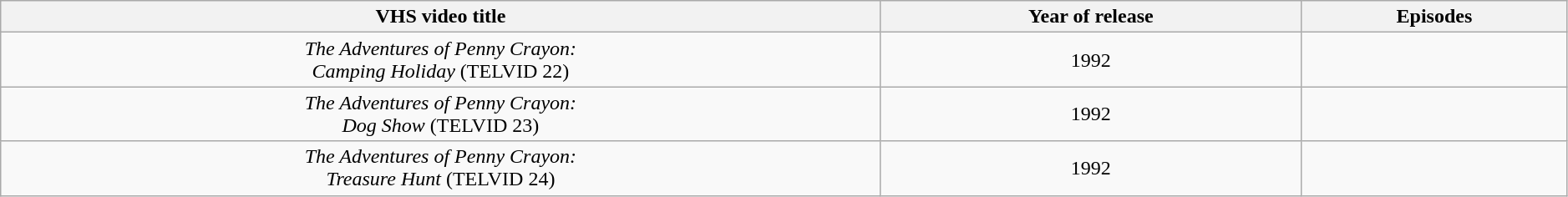<table class="wikitable" width=99%>
<tr>
<th>VHS video title</th>
<th>Year of release</th>
<th>Episodes</th>
</tr>
<tr>
<td align="center"><em>The Adventures of Penny Crayon:<br>Camping Holiday</em> (TELVID 22)</td>
<td align="center">1992</td>
<td align="center"></td>
</tr>
<tr>
<td align="center"><em>The Adventures of Penny Crayon:<br>Dog Show</em> (TELVID 23)</td>
<td align="center">1992</td>
<td align="center"></td>
</tr>
<tr>
<td align="center"><em>The Adventures of Penny Crayon:<br>Treasure Hunt</em> (TELVID 24)</td>
<td align="center">1992</td>
<td align="center"></td>
</tr>
</table>
